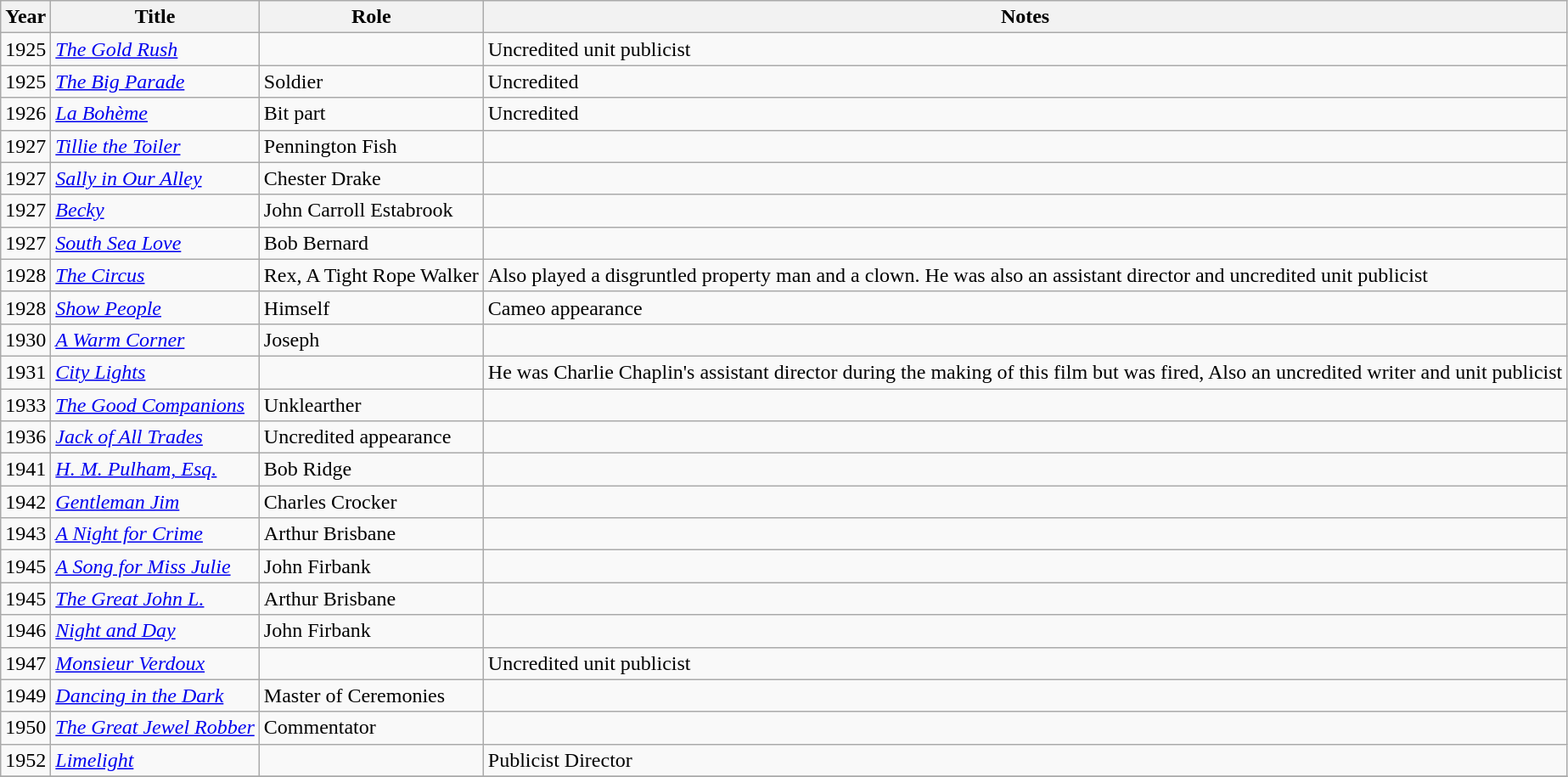<table class="sortable wikitable">
<tr>
<th>Year</th>
<th>Title</th>
<th>Role</th>
<th>Notes</th>
</tr>
<tr>
<td>1925</td>
<td><em><a href='#'>The Gold Rush</a></em></td>
<td></td>
<td>Uncredited unit publicist</td>
</tr>
<tr>
<td>1925</td>
<td><em><a href='#'>The Big Parade</a></em></td>
<td>Soldier</td>
<td>Uncredited</td>
</tr>
<tr>
<td>1926</td>
<td><em><a href='#'>La Bohème</a></em></td>
<td>Bit part</td>
<td>Uncredited</td>
</tr>
<tr>
<td>1927</td>
<td><em><a href='#'>Tillie the Toiler</a></em></td>
<td>Pennington Fish</td>
<td></td>
</tr>
<tr>
<td>1927</td>
<td><em><a href='#'>Sally in Our Alley</a></em></td>
<td>Chester Drake</td>
<td></td>
</tr>
<tr>
<td>1927</td>
<td><em><a href='#'>Becky</a></em></td>
<td>John Carroll Estabrook</td>
<td></td>
</tr>
<tr>
<td>1927</td>
<td><em><a href='#'>South Sea Love</a></em></td>
<td>Bob Bernard</td>
<td></td>
</tr>
<tr>
<td>1928</td>
<td><em><a href='#'>The Circus</a></em></td>
<td>Rex, A Tight Rope Walker</td>
<td>Also played a disgruntled property man and a clown. He was also an assistant director and uncredited unit publicist</td>
</tr>
<tr>
<td>1928</td>
<td><em><a href='#'>Show People</a></em></td>
<td>Himself</td>
<td>Cameo appearance</td>
</tr>
<tr>
<td>1930</td>
<td><em><a href='#'>A Warm Corner</a></em></td>
<td>Joseph</td>
<td></td>
</tr>
<tr>
<td>1931</td>
<td><em><a href='#'>City Lights</a></em></td>
<td></td>
<td>He was Charlie Chaplin's assistant director during the making of this film but was fired, Also an uncredited writer and unit publicist</td>
</tr>
<tr>
<td>1933</td>
<td><em><a href='#'>The Good Companions</a></em></td>
<td>Unklearther</td>
<td></td>
</tr>
<tr>
<td>1936</td>
<td><em><a href='#'>Jack of All Trades</a></em></td>
<td>Uncredited appearance</td>
<td></td>
</tr>
<tr>
<td>1941</td>
<td><em><a href='#'>H. M. Pulham, Esq.</a></em></td>
<td>Bob Ridge</td>
<td></td>
</tr>
<tr>
<td>1942</td>
<td><em><a href='#'>Gentleman Jim</a></em></td>
<td>Charles Crocker</td>
<td></td>
</tr>
<tr>
<td>1943</td>
<td><em><a href='#'>A Night for Crime</a></em></td>
<td>Arthur Brisbane</td>
<td></td>
</tr>
<tr>
<td>1945</td>
<td><em><a href='#'>A Song for Miss Julie</a></em></td>
<td>John Firbank</td>
<td></td>
</tr>
<tr>
<td>1945</td>
<td><em><a href='#'>The Great John L.</a></em></td>
<td>Arthur Brisbane</td>
<td></td>
</tr>
<tr>
<td>1946</td>
<td><em><a href='#'>Night and Day</a></em></td>
<td>John Firbank</td>
<td></td>
</tr>
<tr>
<td>1947</td>
<td><em><a href='#'>Monsieur Verdoux</a></em></td>
<td></td>
<td>Uncredited unit publicist</td>
</tr>
<tr>
<td>1949</td>
<td><em><a href='#'>Dancing in the Dark</a></em></td>
<td>Master of Ceremonies</td>
<td></td>
</tr>
<tr>
<td>1950</td>
<td><em><a href='#'>The Great Jewel Robber</a></em></td>
<td>Commentator</td>
<td></td>
</tr>
<tr>
<td>1952</td>
<td><em><a href='#'>Limelight</a></em></td>
<td></td>
<td>Publicist Director</td>
</tr>
<tr>
</tr>
</table>
